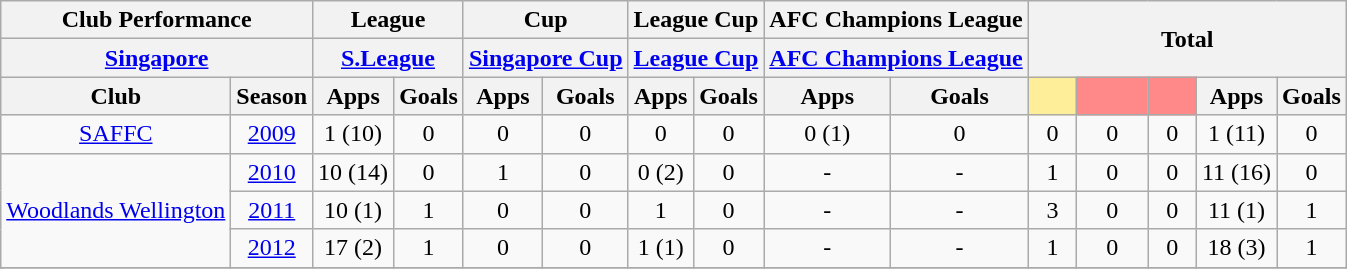<table class="wikitable" style="text-align:center;">
<tr>
<th colspan="2">Club Performance</th>
<th colspan="2">League</th>
<th colspan="2">Cup</th>
<th colspan="2">League Cup</th>
<th colspan="2">AFC Champions League</th>
<th colspan="5" rowspan="2">Total</th>
</tr>
<tr>
<th colspan="2"><a href='#'>Singapore</a></th>
<th colspan="2"><a href='#'>S.League</a></th>
<th colspan="2"><a href='#'>Singapore Cup</a></th>
<th colspan="2"><a href='#'>League Cup</a></th>
<th colspan="2"><a href='#'>AFC Champions League</a></th>
</tr>
<tr>
<th>Club</th>
<th>Season</th>
<th>Apps</th>
<th>Goals</th>
<th>Apps</th>
<th>Goals</th>
<th>Apps</th>
<th>Goals</th>
<th>Apps</th>
<th>Goals</th>
<th style="width:25px; background:#fe9;"></th>
<th style="width:40px; background:#ff8888;"></th>
<th style="width:25px; background:#ff8888;"></th>
<th>Apps</th>
<th>Goals</th>
</tr>
<tr>
<td rowspan="1"><a href='#'>SAFFC</a></td>
<td><a href='#'>2009</a></td>
<td>1 (10)</td>
<td>0</td>
<td>0</td>
<td>0</td>
<td>0</td>
<td>0</td>
<td>0 (1)</td>
<td>0</td>
<td>0</td>
<td>0</td>
<td>0</td>
<td>1 (11)</td>
<td>0</td>
</tr>
<tr>
<td rowspan="3"><a href='#'>Woodlands Wellington</a></td>
<td><a href='#'>2010</a></td>
<td>10 (14)</td>
<td>0</td>
<td>1</td>
<td>0</td>
<td>0 (2)</td>
<td>0</td>
<td>-</td>
<td>-</td>
<td>1</td>
<td>0</td>
<td>0</td>
<td>11 (16)</td>
<td>0</td>
</tr>
<tr>
<td><a href='#'>2011</a></td>
<td>10 (1)</td>
<td>1</td>
<td>0</td>
<td>0</td>
<td>1</td>
<td>0</td>
<td>-</td>
<td>-</td>
<td>3</td>
<td>0</td>
<td>0</td>
<td>11 (1)</td>
<td>1</td>
</tr>
<tr>
<td><a href='#'>2012</a></td>
<td>17 (2)</td>
<td>1</td>
<td>0</td>
<td>0</td>
<td>1 (1)</td>
<td>0</td>
<td>-</td>
<td>-</td>
<td>1</td>
<td>0</td>
<td>0</td>
<td>18 (3)</td>
<td>1</td>
</tr>
<tr>
</tr>
</table>
